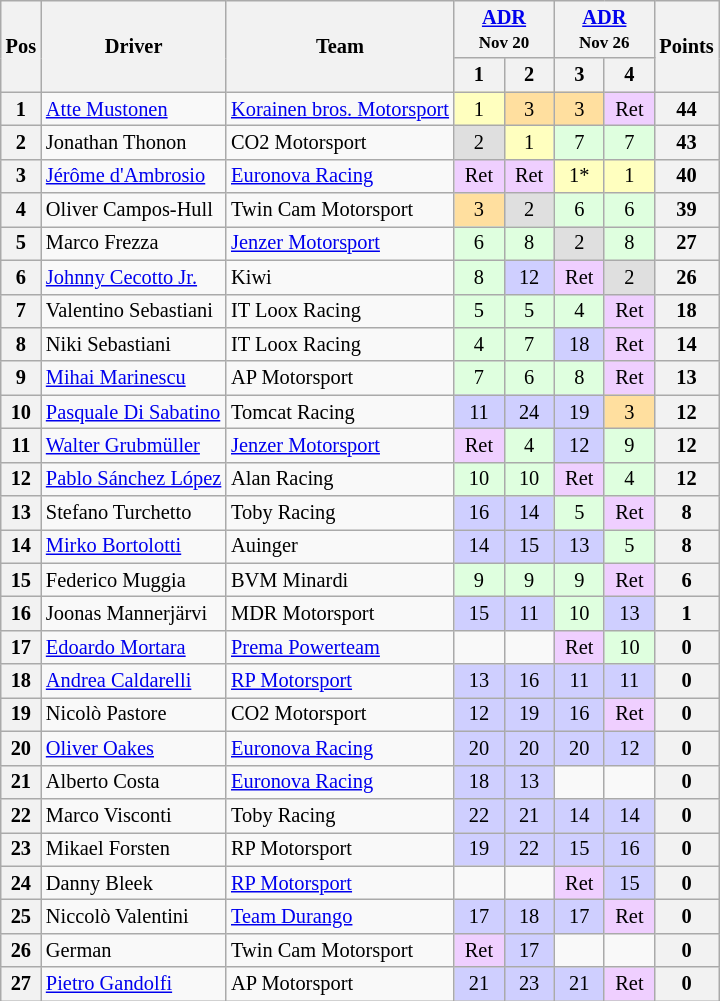<table class="wikitable" style="font-size:85%; text-align: center;">
<tr>
<th rowspan=2>Pos</th>
<th rowspan=2>Driver</th>
<th rowspan=2>Team</th>
<th colspan=2> <a href='#'>ADR</a><br><small>Nov 20</small></th>
<th colspan=2> <a href='#'>ADR</a><br><small>Nov 26</small></th>
<th rowspan=2>Points</th>
</tr>
<tr>
<th width="27">1</th>
<th width="27">2</th>
<th width="27">3</th>
<th width="27">4</th>
</tr>
<tr>
<th>1</th>
<td align=left nowrap> <a href='#'>Atte Mustonen</a></td>
<td align=left nowrap><a href='#'>Korainen bros. Motorsport</a></td>
<td style="background:#FFFFBF;">1</td>
<td style="background:#FFDF9F;">3</td>
<td style="background:#FFDF9F;">3</td>
<td style="background:#EFCFFF;">Ret</td>
<th>44</th>
</tr>
<tr>
<th>2</th>
<td align=left nowrap> Jonathan Thonon</td>
<td align=left nowrap>CO2 Motorsport</td>
<td style="background:#DFDFDF;">2</td>
<td style="background:#FFFFBF;">1</td>
<td style="background:#DFFFDF;">7</td>
<td style="background:#DFFFDF;">7</td>
<th>43</th>
</tr>
<tr>
<th>3</th>
<td align=left nowrap> <a href='#'>Jérôme d'Ambrosio</a></td>
<td align=left nowrap><a href='#'>Euronova Racing</a></td>
<td style="background:#EFCFFF;">Ret</td>
<td style="background:#EFCFFF;">Ret</td>
<td style="background:#FFFFBF;">1*</td>
<td style="background:#FFFFBF;">1</td>
<th>40</th>
</tr>
<tr>
<th>4</th>
<td align=left nowrap> Oliver Campos-Hull</td>
<td align=left nowrap>Twin Cam Motorsport</td>
<td style="background:#FFDF9F;">3</td>
<td style="background:#DFDFDF;">2</td>
<td style="background:#DFFFDF;">6</td>
<td style="background:#DFFFDF;">6</td>
<th>39</th>
</tr>
<tr>
<th>5</th>
<td align=left nowrap> Marco Frezza</td>
<td align=left nowrap><a href='#'>Jenzer Motorsport</a></td>
<td style="background:#DFFFDF;">6</td>
<td style="background:#DFFFDF;">8</td>
<td style="background:#DFDFDF;">2</td>
<td style="background:#DFFFDF;">8</td>
<th>27</th>
</tr>
<tr>
<th>6</th>
<td align=left nowrap> <a href='#'>Johnny Cecotto Jr.</a></td>
<td align=left nowrap>Kiwi</td>
<td style="background:#DFFFDF;">8</td>
<td style="background:#CFCFFF;">12</td>
<td style="background:#EFCFFF;">Ret</td>
<td style="background:#DFDFDF;">2</td>
<th>26</th>
</tr>
<tr>
<th>7</th>
<td align=left nowrap> Valentino Sebastiani</td>
<td align=left nowrap>IT Loox Racing</td>
<td style="background:#DFFFDF;">5</td>
<td style="background:#DFFFDF;">5</td>
<td style="background:#DFFFDF;">4</td>
<td style="background:#EFCFFF;">Ret</td>
<th>18</th>
</tr>
<tr>
<th>8</th>
<td align=left nowrap> Niki Sebastiani</td>
<td align=left nowrap>IT Loox Racing</td>
<td style="background:#DFFFDF;">4</td>
<td style="background:#DFFFDF;">7</td>
<td style="background:#CFCFFF;">18</td>
<td style="background:#EFCFFF;">Ret</td>
<th>14</th>
</tr>
<tr>
<th>9</th>
<td align=left nowrap> <a href='#'>Mihai Marinescu</a></td>
<td align=left nowrap>AP Motorsport</td>
<td style="background:#DFFFDF;">7</td>
<td style="background:#DFFFDF;">6</td>
<td style="background:#DFFFDF;">8</td>
<td style="background:#EFCFFF;">Ret</td>
<th>13</th>
</tr>
<tr>
<th>10</th>
<td align=left nowrap> <a href='#'>Pasquale Di Sabatino</a></td>
<td align=left nowrap>Tomcat Racing</td>
<td style="background:#CFCFFF;">11</td>
<td style="background:#CFCFFF;">24</td>
<td style="background:#CFCFFF;">19</td>
<td style="background:#FFDF9F;">3</td>
<th>12</th>
</tr>
<tr>
<th>11</th>
<td align=left nowrap> <a href='#'>Walter Grubmüller</a></td>
<td align=left nowrap><a href='#'>Jenzer Motorsport</a></td>
<td style="background:#EFCFFF;">Ret</td>
<td style="background:#DFFFDF;">4</td>
<td style="background:#CFCFFF;">12</td>
<td style="background:#DFFFDF;">9</td>
<th>12</th>
</tr>
<tr>
<th>12</th>
<td align=left nowrap> <a href='#'>Pablo Sánchez López</a></td>
<td align=left nowrap>Alan Racing</td>
<td style="background:#DFFFDF;">10</td>
<td style="background:#DFFFDF;">10</td>
<td style="background:#EFCFFF;">Ret</td>
<td style="background:#DFFFDF;">4</td>
<th>12</th>
</tr>
<tr>
<th>13</th>
<td align=left nowrap> Stefano Turchetto</td>
<td align=left nowrap>Toby Racing</td>
<td style="background:#CFCFFF;">16</td>
<td style="background:#CFCFFF;">14</td>
<td style="background:#DFFFDF;">5</td>
<td style="background:#EFCFFF;">Ret</td>
<th>8</th>
</tr>
<tr>
<th>14</th>
<td align=left nowrap> <a href='#'>Mirko Bortolotti</a></td>
<td align=left nowrap>Auinger</td>
<td style="background:#CFCFFF;">14</td>
<td style="background:#CFCFFF;">15</td>
<td style="background:#CFCFFF;">13</td>
<td style="background:#DFFFDF;">5</td>
<th>8</th>
</tr>
<tr>
<th>15</th>
<td align=left nowrap> Federico Muggia</td>
<td align=left nowrap>BVM Minardi</td>
<td style="background:#DFFFDF;">9</td>
<td style="background:#DFFFDF;">9</td>
<td style="background:#DFFFDF;">9</td>
<td style="background:#EFCFFF;">Ret</td>
<th>6</th>
</tr>
<tr>
<th>16</th>
<td align=left nowrap> Joonas Mannerjärvi</td>
<td align=left nowrap>MDR Motorsport</td>
<td style="background:#CFCFFF;">15</td>
<td style="background:#CFCFFF;">11</td>
<td style="background:#DFFFDF;">10</td>
<td style="background:#CFCFFF;">13</td>
<th>1</th>
</tr>
<tr>
<th>17</th>
<td align=left nowrap> <a href='#'>Edoardo Mortara</a></td>
<td align=left nowrap><a href='#'>Prema Powerteam</a></td>
<td></td>
<td></td>
<td style="background:#EFCFFF;">Ret</td>
<td style="background:#DFFFDF;">10</td>
<th>0</th>
</tr>
<tr>
<th>18</th>
<td align=left nowrap> <a href='#'>Andrea Caldarelli</a></td>
<td align=left nowrap><a href='#'>RP Motorsport</a></td>
<td style="background:#CFCFFF;">13</td>
<td style="background:#CFCFFF;">16</td>
<td style="background:#CFCFFF;">11</td>
<td style="background:#CFCFFF;">11</td>
<th>0</th>
</tr>
<tr>
<th>19</th>
<td align=left nowrap> Nicolò Pastore</td>
<td align=left nowrap>CO2 Motorsport</td>
<td style="background:#CFCFFF;">12</td>
<td style="background:#CFCFFF;">19</td>
<td style="background:#CFCFFF;">16</td>
<td style="background:#EFCFFF;">Ret</td>
<th>0</th>
</tr>
<tr>
<th>20</th>
<td align=left nowrap> <a href='#'>Oliver Oakes</a></td>
<td align=left nowrap><a href='#'>Euronova Racing</a></td>
<td style="background:#CFCFFF;">20</td>
<td style="background:#CFCFFF;">20</td>
<td style="background:#CFCFFF;">20</td>
<td style="background:#CFCFFF;">12</td>
<th>0</th>
</tr>
<tr>
<th>21</th>
<td align=left nowrap> Alberto Costa</td>
<td align=left nowrap><a href='#'>Euronova Racing</a></td>
<td style="background:#CFCFFF;">18</td>
<td style="background:#CFCFFF;">13</td>
<td></td>
<td></td>
<th>0</th>
</tr>
<tr>
<th>22</th>
<td align=left nowrap> Marco Visconti</td>
<td align=left nowrap>Toby Racing</td>
<td style="background:#CFCFFF;">22</td>
<td style="background:#CFCFFF;">21</td>
<td style="background:#CFCFFF;">14</td>
<td style="background:#CFCFFF;">14</td>
<th>0</th>
</tr>
<tr>
<th>23</th>
<td align=left nowrap> Mikael Forsten</td>
<td align=left nowrap>RP Motorsport</td>
<td style="background:#CFCFFF;">19</td>
<td style="background:#CFCFFF;">22</td>
<td style="background:#CFCFFF;">15</td>
<td style="background:#CFCFFF;">16</td>
<th>0</th>
</tr>
<tr>
<th>24</th>
<td align=left nowrap> Danny Bleek</td>
<td align=left nowrap><a href='#'>RP Motorsport</a></td>
<td></td>
<td></td>
<td style="background:#EFCFFF;">Ret</td>
<td style="background:#CFCFFF;">15</td>
<th>0</th>
</tr>
<tr>
<th>25</th>
<td align=left nowrap> Niccolò Valentini</td>
<td align=left nowrap><a href='#'>Team Durango</a></td>
<td style="background:#CFCFFF;">17</td>
<td style="background:#CFCFFF;">18</td>
<td style="background:#CFCFFF;">17</td>
<td style="background:#EFCFFF;">Ret</td>
<th>0</th>
</tr>
<tr>
<th>26</th>
<td align=left nowrap> German</td>
<td align=left nowrap>Twin Cam Motorsport</td>
<td style="background:#EFCFFF;">Ret</td>
<td style="background:#CFCFFF;">17</td>
<td></td>
<td></td>
<th>0</th>
</tr>
<tr>
<th>27</th>
<td align=left nowrap> <a href='#'>Pietro Gandolfi</a></td>
<td align=left nowrap>AP Motorsport</td>
<td style="background:#CFCFFF;">21</td>
<td style="background:#CFCFFF;">23</td>
<td style="background:#CFCFFF;">21</td>
<td style="background:#EFCFFF;">Ret</td>
<th>0</th>
</tr>
</table>
